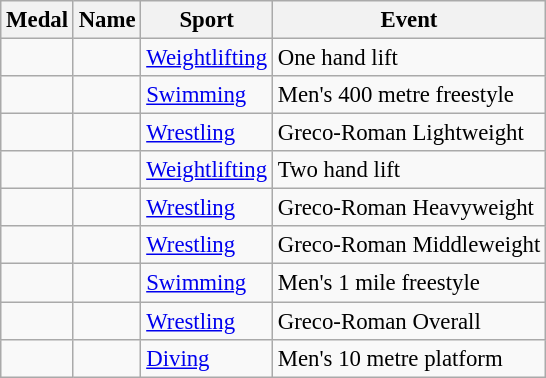<table class="wikitable sortable" style="font-size:95%">
<tr>
<th>Medal</th>
<th>Name</th>
<th>Sport</th>
<th>Event</th>
</tr>
<tr>
<td></td>
<td></td>
<td><a href='#'>Weightlifting</a></td>
<td>One hand lift</td>
</tr>
<tr>
<td></td>
<td></td>
<td><a href='#'>Swimming</a></td>
<td>Men's 400 metre freestyle</td>
</tr>
<tr>
<td></td>
<td></td>
<td><a href='#'>Wrestling</a></td>
<td>Greco-Roman Lightweight</td>
</tr>
<tr>
<td></td>
<td></td>
<td><a href='#'>Weightlifting</a></td>
<td>Two hand lift</td>
</tr>
<tr>
<td></td>
<td></td>
<td><a href='#'>Wrestling</a></td>
<td>Greco-Roman Heavyweight</td>
</tr>
<tr>
<td></td>
<td></td>
<td><a href='#'>Wrestling</a></td>
<td>Greco-Roman Middleweight</td>
</tr>
<tr>
<td></td>
<td></td>
<td><a href='#'>Swimming</a></td>
<td>Men's 1 mile freestyle</td>
</tr>
<tr>
<td></td>
<td></td>
<td><a href='#'>Wrestling</a></td>
<td>Greco-Roman Overall</td>
</tr>
<tr>
<td></td>
<td></td>
<td><a href='#'>Diving</a></td>
<td>Men's 10 metre platform</td>
</tr>
</table>
